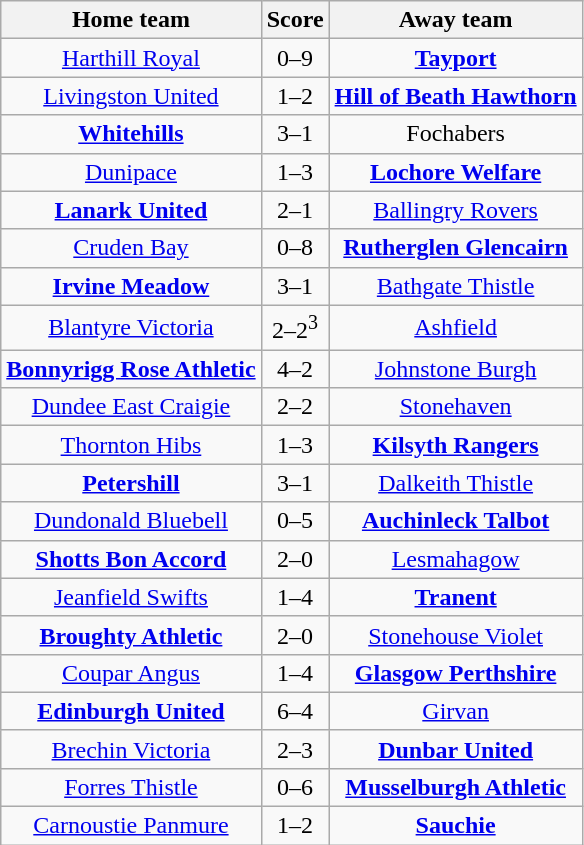<table class="wikitable" style="text-align: center">
<tr>
<th>Home team</th>
<th>Score</th>
<th>Away team</th>
</tr>
<tr>
<td><a href='#'>Harthill Royal</a></td>
<td>0–9</td>
<td><strong><a href='#'>Tayport</a></strong></td>
</tr>
<tr>
<td><a href='#'>Livingston United</a></td>
<td>1–2</td>
<td><strong><a href='#'>Hill of Beath Hawthorn</a></strong></td>
</tr>
<tr>
<td><strong><a href='#'>Whitehills</a></strong></td>
<td>3–1</td>
<td>Fochabers</td>
</tr>
<tr>
<td><a href='#'>Dunipace</a></td>
<td>1–3</td>
<td><strong><a href='#'>Lochore Welfare</a></strong></td>
</tr>
<tr>
<td><strong><a href='#'>Lanark United</a></strong></td>
<td>2–1</td>
<td><a href='#'>Ballingry Rovers</a></td>
</tr>
<tr>
<td><a href='#'>Cruden Bay</a></td>
<td>0–8</td>
<td><strong><a href='#'>Rutherglen Glencairn</a></strong></td>
</tr>
<tr>
<td><strong><a href='#'>Irvine Meadow</a></strong></td>
<td>3–1</td>
<td><a href='#'>Bathgate Thistle</a></td>
</tr>
<tr>
<td><a href='#'>Blantyre Victoria</a></td>
<td>2–2<sup>3</sup></td>
<td><a href='#'>Ashfield</a></td>
</tr>
<tr>
<td><strong><a href='#'>Bonnyrigg Rose Athletic</a></strong></td>
<td>4–2</td>
<td><a href='#'>Johnstone Burgh</a></td>
</tr>
<tr>
<td><a href='#'>Dundee East Craigie</a></td>
<td>2–2</td>
<td><a href='#'>Stonehaven</a></td>
</tr>
<tr>
<td><a href='#'>Thornton Hibs</a></td>
<td>1–3</td>
<td><strong><a href='#'>Kilsyth Rangers</a></strong></td>
</tr>
<tr>
<td><strong><a href='#'>Petershill</a></strong></td>
<td>3–1</td>
<td><a href='#'>Dalkeith Thistle</a></td>
</tr>
<tr>
<td><a href='#'>Dundonald Bluebell</a></td>
<td>0–5</td>
<td><strong><a href='#'>Auchinleck Talbot</a></strong></td>
</tr>
<tr>
<td><strong><a href='#'>Shotts Bon Accord</a></strong></td>
<td>2–0</td>
<td><a href='#'>Lesmahagow</a></td>
</tr>
<tr>
<td><a href='#'>Jeanfield Swifts</a></td>
<td>1–4</td>
<td><strong><a href='#'>Tranent</a></strong></td>
</tr>
<tr>
<td><strong><a href='#'>Broughty Athletic</a></strong></td>
<td>2–0</td>
<td><a href='#'>Stonehouse Violet</a></td>
</tr>
<tr>
<td><a href='#'>Coupar Angus</a></td>
<td>1–4</td>
<td><strong><a href='#'>Glasgow Perthshire</a></strong></td>
</tr>
<tr>
<td><strong><a href='#'>Edinburgh United</a></strong></td>
<td>6–4</td>
<td><a href='#'>Girvan</a></td>
</tr>
<tr>
<td><a href='#'>Brechin Victoria</a></td>
<td>2–3</td>
<td><strong><a href='#'>Dunbar United</a></strong></td>
</tr>
<tr>
<td><a href='#'>Forres Thistle</a></td>
<td>0–6</td>
<td><strong><a href='#'>Musselburgh Athletic</a></strong></td>
</tr>
<tr>
<td><a href='#'>Carnoustie Panmure</a></td>
<td>1–2</td>
<td><strong><a href='#'>Sauchie</a></strong></td>
</tr>
</table>
